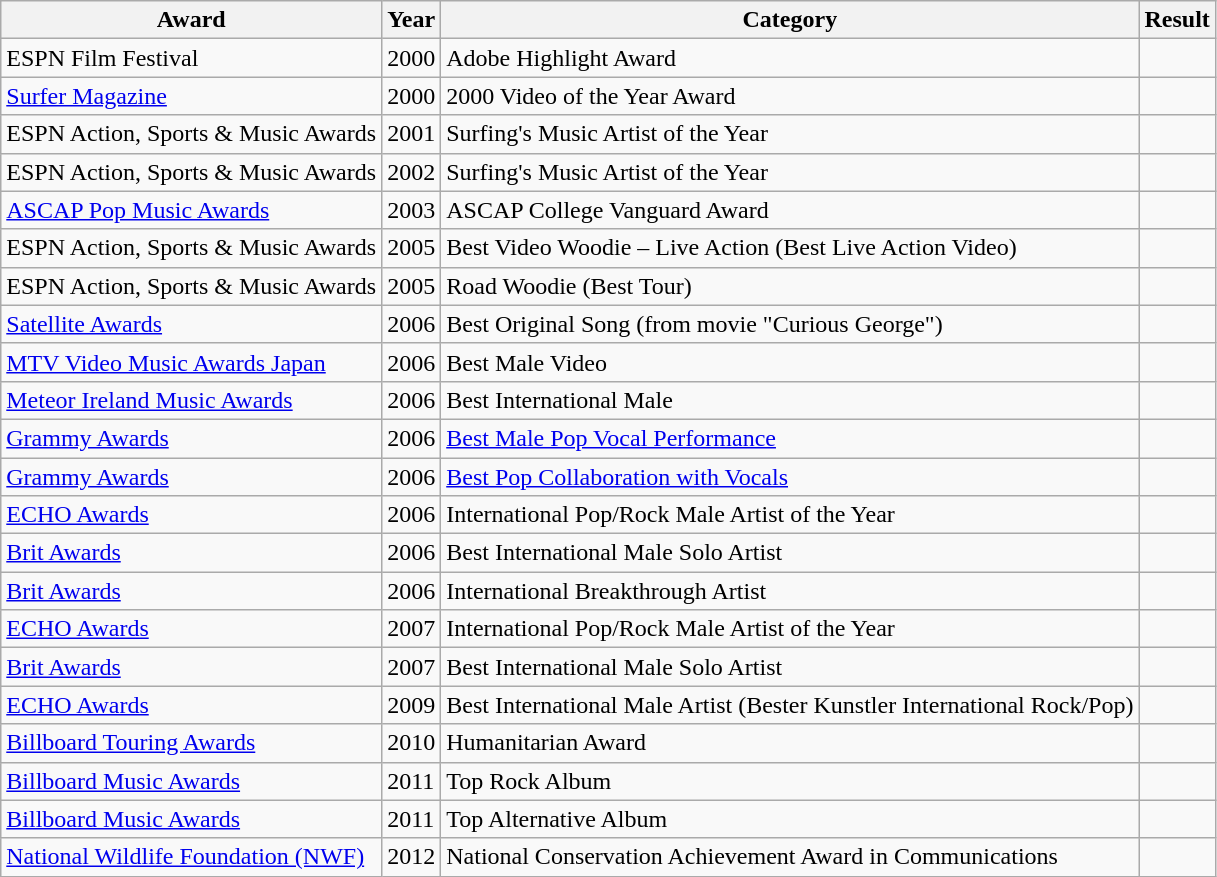<table class="wikitable">
<tr>
<th scope="col">Award</th>
<th scope="col">Year</th>
<th scope="col">Category</th>
<th scope="col">Result</th>
</tr>
<tr>
<td>ESPN Film Festival</td>
<td>2000</td>
<td>Adobe Highlight Award</td>
<td></td>
</tr>
<tr>
<td><a href='#'>Surfer Magazine</a></td>
<td>2000</td>
<td>2000 Video of the Year Award</td>
<td></td>
</tr>
<tr>
<td>ESPN Action, Sports & Music Awards</td>
<td>2001</td>
<td>Surfing's Music Artist of the Year</td>
<td></td>
</tr>
<tr>
<td>ESPN Action, Sports & Music Awards</td>
<td>2002</td>
<td>Surfing's Music Artist of the Year</td>
<td></td>
</tr>
<tr>
<td><a href='#'>ASCAP Pop Music Awards</a></td>
<td>2003</td>
<td>ASCAP College Vanguard Award</td>
<td></td>
</tr>
<tr>
<td>ESPN Action, Sports & Music Awards</td>
<td>2005</td>
<td>Best Video Woodie – Live Action (Best Live Action Video)</td>
<td></td>
</tr>
<tr>
<td>ESPN Action, Sports & Music Awards</td>
<td>2005</td>
<td>Road Woodie (Best Tour)</td>
<td></td>
</tr>
<tr>
<td><a href='#'>Satellite Awards</a></td>
<td>2006</td>
<td>Best Original Song (from movie "Curious George")</td>
<td></td>
</tr>
<tr>
<td><a href='#'>MTV Video Music Awards Japan</a></td>
<td>2006</td>
<td>Best Male Video</td>
<td></td>
</tr>
<tr>
<td><a href='#'>Meteor Ireland Music Awards</a></td>
<td>2006</td>
<td>Best International Male</td>
<td></td>
</tr>
<tr>
<td><a href='#'>Grammy Awards</a></td>
<td>2006</td>
<td><a href='#'>Best Male Pop Vocal Performance</a></td>
<td></td>
</tr>
<tr>
<td><a href='#'>Grammy Awards</a></td>
<td>2006</td>
<td><a href='#'>Best Pop Collaboration with Vocals</a></td>
<td></td>
</tr>
<tr>
<td><a href='#'>ECHO Awards</a></td>
<td>2006</td>
<td>International Pop/Rock Male Artist of the Year</td>
<td></td>
</tr>
<tr>
<td><a href='#'>Brit Awards</a></td>
<td>2006</td>
<td>Best International Male Solo Artist</td>
<td></td>
</tr>
<tr>
<td><a href='#'>Brit Awards</a></td>
<td>2006</td>
<td>International Breakthrough Artist</td>
<td></td>
</tr>
<tr>
<td><a href='#'>ECHO Awards</a></td>
<td>2007</td>
<td>International Pop/Rock Male Artist of the Year</td>
<td></td>
</tr>
<tr>
<td><a href='#'>Brit Awards</a></td>
<td>2007</td>
<td>Best International Male Solo Artist</td>
<td></td>
</tr>
<tr>
<td><a href='#'>ECHO Awards</a></td>
<td>2009</td>
<td>Best International Male Artist (Bester Kunstler International Rock/Pop)</td>
<td></td>
</tr>
<tr>
<td><a href='#'>Billboard Touring Awards</a></td>
<td>2010</td>
<td>Humanitarian Award</td>
<td></td>
</tr>
<tr>
<td><a href='#'>Billboard Music Awards</a></td>
<td>2011</td>
<td>Top Rock Album</td>
<td></td>
</tr>
<tr>
<td><a href='#'>Billboard Music Awards</a></td>
<td>2011</td>
<td>Top Alternative Album</td>
<td></td>
</tr>
<tr>
<td><a href='#'>National Wildlife Foundation (NWF)</a></td>
<td>2012</td>
<td>National Conservation Achievement Award in Communications</td>
<td></td>
</tr>
</table>
